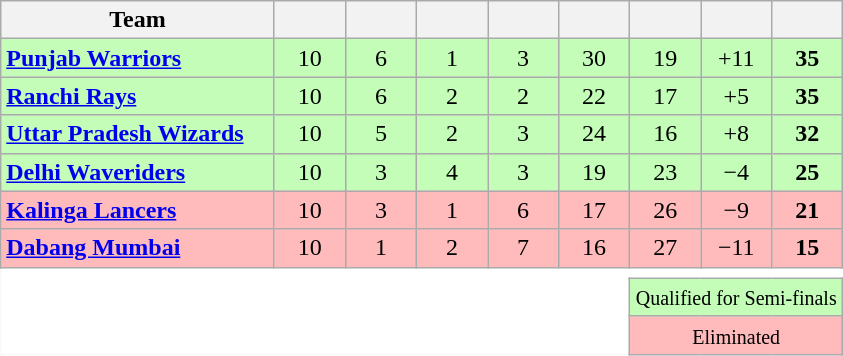<table class=wikitable style="text-align:center; border:none">
<tr>
<th width=175>Team</th>
<th width=40></th>
<th width=40></th>
<th width=40></th>
<th width=40></th>
<th width=40></th>
<th width=40></th>
<th width=40></th>
<th width=40></th>
</tr>
<tr style="background:#c3fdb8;">
<td align=left><strong><a href='#'>Punjab Warriors</a></strong></td>
<td>10</td>
<td>6</td>
<td>1</td>
<td>3</td>
<td>30</td>
<td>19</td>
<td>+11</td>
<td><strong>35</strong></td>
</tr>
<tr style="background:#c3fdb8;">
<td align=left><strong><a href='#'>Ranchi Rays</a></strong></td>
<td>10</td>
<td>6</td>
<td>2</td>
<td>2</td>
<td>22</td>
<td>17</td>
<td>+5</td>
<td><strong>35</strong></td>
</tr>
<tr style="background:#c3fdb8;">
<td align=left><strong><a href='#'>Uttar Pradesh Wizards</a></strong></td>
<td>10</td>
<td>5</td>
<td>2</td>
<td>3</td>
<td>24</td>
<td>16</td>
<td>+8</td>
<td><strong>32</strong></td>
</tr>
<tr style="background:#c3fdb8;">
<td align=left><strong><a href='#'>Delhi Waveriders</a></strong></td>
<td>10</td>
<td>3</td>
<td>4</td>
<td>3</td>
<td>19</td>
<td>23</td>
<td>−4</td>
<td><strong>25</strong></td>
</tr>
<tr style="background:#fbb;">
<td align=left><strong><a href='#'>Kalinga Lancers</a></strong></td>
<td>10</td>
<td>3</td>
<td>1</td>
<td>6</td>
<td>17</td>
<td>26</td>
<td>−9</td>
<td><strong>21</strong></td>
</tr>
<tr style="background:#fbb;">
<td align=left><strong><a href='#'>Dabang Mumbai</a></strong></td>
<td>10</td>
<td>1</td>
<td>2</td>
<td>7</td>
<td>16</td>
<td>27</td>
<td>−11</td>
<td><strong>15</strong></td>
</tr>
<tr>
<td colspan="9" style="background:#fff; border:none;"></td>
</tr>
<tr>
<td colspan="6" style="background:#fff; border:none;"></td>
<td colspan="3" style="background:#c3fdb8"><small>Qualified for Semi-finals</small></td>
</tr>
<tr>
<td colspan="6" style="background:#fff; border:none;"></td>
<td colspan="3" style="background:#fbb"><small>Eliminated</small></td>
</tr>
</table>
